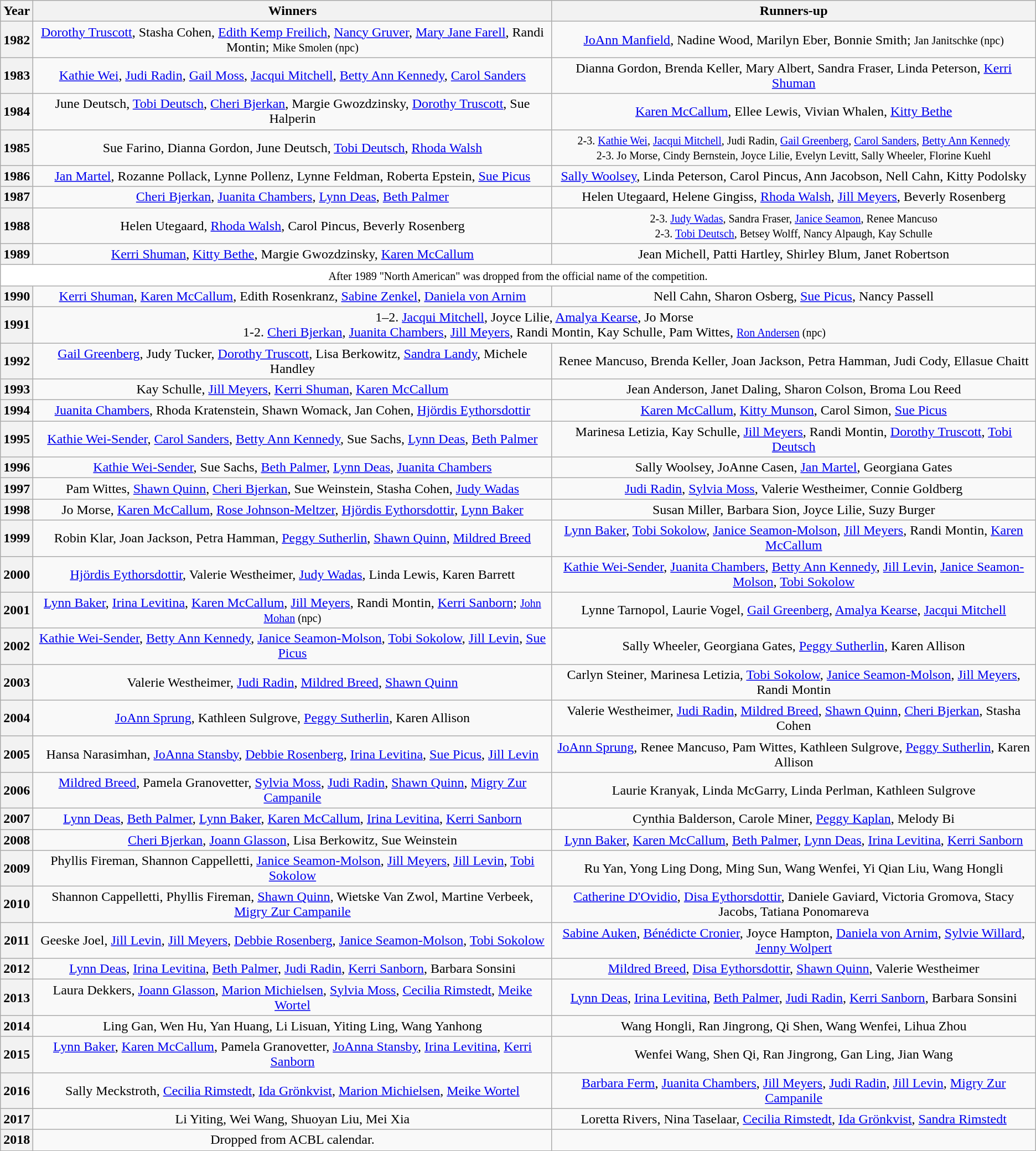<table class="sortable wikitable" style="text-align:center">
<tr>
<th>Year</th>
<th>Winners</th>
<th>Runners-up</th>
</tr>
<tr>
<th>1982</th>
<td><a href='#'>Dorothy Truscott</a>, Stasha Cohen, <a href='#'>Edith Kemp Freilich</a>, <a href='#'>Nancy Gruver</a>, <a href='#'>Mary Jane Farell</a>, Randi Montin; <small>Mike Smolen (npc)</small></td>
<td><a href='#'>JoAnn Manfield</a>, Nadine Wood, Marilyn Eber, Bonnie Smith; <small>Jan Janitschke (npc)</small></td>
</tr>
<tr>
<th>1983</th>
<td><a href='#'>Kathie Wei</a>, <a href='#'>Judi Radin</a>, <a href='#'>Gail Moss</a>, <a href='#'>Jacqui Mitchell</a>, <a href='#'>Betty Ann Kennedy</a>, <a href='#'>Carol Sanders</a></td>
<td>Dianna Gordon, Brenda Keller, Mary Albert, Sandra Fraser, Linda Peterson, <a href='#'>Kerri Shuman</a></td>
</tr>
<tr>
<th>1984</th>
<td>June Deutsch, <a href='#'>Tobi Deutsch</a>, <a href='#'>Cheri Bjerkan</a>, Margie Gwozdzinsky, <a href='#'>Dorothy Truscott</a>, Sue Halperin</td>
<td><a href='#'>Karen McCallum</a>, Ellee Lewis, Vivian Whalen, <a href='#'>Kitty Bethe</a></td>
</tr>
<tr>
<th>1985</th>
<td>Sue Farino, Dianna Gordon, June Deutsch, <a href='#'>Tobi Deutsch</a>, <a href='#'>Rhoda Walsh</a></td>
<td><small>2-3. <a href='#'>Kathie Wei</a>, <a href='#'>Jacqui Mitchell</a>, Judi Radin, <a href='#'>Gail Greenberg</a>, <a href='#'>Carol Sanders</a>, <a href='#'>Betty Ann Kennedy</a> <br>2-3. Jo Morse, Cindy Bernstein, Joyce Lilie, Evelyn Levitt, Sally Wheeler, Florine Kuehl</small></td>
</tr>
<tr>
<th>1986</th>
<td><a href='#'>Jan Martel</a>, Rozanne Pollack, Lynne Pollenz, Lynne Feldman, Roberta Epstein, <a href='#'>Sue Picus</a></td>
<td><a href='#'>Sally Woolsey</a>, Linda Peterson, Carol Pincus, Ann Jacobson, Nell Cahn, Kitty Podolsky</td>
</tr>
<tr>
<th>1987</th>
<td><a href='#'>Cheri Bjerkan</a>, <a href='#'>Juanita Chambers</a>, <a href='#'>Lynn Deas</a>, <a href='#'>Beth Palmer</a></td>
<td>Helen Utegaard, Helene Gingiss, <a href='#'>Rhoda Walsh</a>, <a href='#'>Jill Meyers</a>, Beverly Rosenberg</td>
</tr>
<tr>
<th>1988</th>
<td>Helen Utegaard, <a href='#'>Rhoda Walsh</a>, Carol Pincus, Beverly Rosenberg</td>
<td><small>2-3. <a href='#'>Judy Wadas</a>, Sandra Fraser, <a href='#'>Janice Seamon</a>, Renee Mancuso <br>2-3. <a href='#'>Tobi Deutsch</a>, Betsey Wolff, Nancy Alpaugh, Kay Schulle</small></td>
</tr>
<tr>
<th>1989</th>
<td><a href='#'>Kerri Shuman</a>, <a href='#'>Kitty Bethe</a>, Margie Gwozdzinsky, <a href='#'>Karen McCallum</a></td>
<td>Jean Michell, Patti Hartley, Shirley Blum, Janet Robertson</td>
</tr>
<tr>
<td colspan=3 bgcolor=FFFFFF><small>After 1989 "North American" was dropped from the official name of the competition.</small> </td>
</tr>
<tr>
<th>1990</th>
<td><a href='#'>Kerri Shuman</a>, <a href='#'>Karen McCallum</a>, Edith Rosenkranz, <a href='#'>Sabine Zenkel</a>, <a href='#'>Daniela von Arnim</a></td>
<td>Nell Cahn, Sharon Osberg, <a href='#'>Sue Picus</a>, Nancy Passell</td>
</tr>
<tr>
<th>1991</th>
<td colspan=2>1–2. <a href='#'>Jacqui Mitchell</a>, Joyce Lilie, <a href='#'>Amalya Kearse</a>, Jo Morse <br>1-2. <a href='#'>Cheri Bjerkan</a>, <a href='#'>Juanita Chambers</a>, <a href='#'>Jill Meyers</a>, Randi Montin, Kay Schulle, Pam Wittes, <small><a href='#'>Ron Andersen</a> (npc)</small></td>
</tr>
<tr>
<th>1992</th>
<td><a href='#'>Gail Greenberg</a>, Judy Tucker, <a href='#'>Dorothy Truscott</a>, Lisa Berkowitz, <a href='#'>Sandra Landy</a>, Michele Handley</td>
<td>Renee Mancuso, Brenda Keller, Joan Jackson, Petra Hamman, Judi Cody, Ellasue Chaitt</td>
</tr>
<tr>
<th>1993</th>
<td>Kay Schulle, <a href='#'>Jill Meyers</a>, <a href='#'>Kerri Shuman</a>, <a href='#'>Karen McCallum</a></td>
<td>Jean Anderson, Janet Daling, Sharon Colson, Broma Lou Reed</td>
</tr>
<tr>
<th>1994</th>
<td><a href='#'>Juanita Chambers</a>, Rhoda Kratenstein, Shawn Womack, Jan Cohen, <a href='#'>Hjördis Eythorsdottir</a></td>
<td><a href='#'>Karen McCallum</a>, <a href='#'>Kitty Munson</a>, Carol Simon, <a href='#'>Sue Picus</a></td>
</tr>
<tr>
<th>1995</th>
<td><a href='#'>Kathie Wei-Sender</a>, <a href='#'>Carol Sanders</a>, <a href='#'>Betty Ann Kennedy</a>, Sue Sachs, <a href='#'>Lynn Deas</a>, <a href='#'>Beth Palmer</a></td>
<td>Marinesa Letizia, Kay Schulle, <a href='#'>Jill Meyers</a>, Randi Montin, <a href='#'>Dorothy Truscott</a>, <a href='#'>Tobi Deutsch</a></td>
</tr>
<tr>
<th>1996</th>
<td><a href='#'>Kathie Wei-Sender</a>, Sue Sachs, <a href='#'>Beth Palmer</a>, <a href='#'>Lynn Deas</a>, <a href='#'>Juanita Chambers</a></td>
<td>Sally Woolsey, JoAnne Casen, <a href='#'>Jan Martel</a>, Georgiana Gates</td>
</tr>
<tr>
<th>1997</th>
<td>Pam Wittes, <a href='#'>Shawn Quinn</a>, <a href='#'>Cheri Bjerkan</a>, Sue Weinstein, Stasha Cohen, <a href='#'>Judy Wadas</a></td>
<td><a href='#'>Judi Radin</a>, <a href='#'>Sylvia Moss</a>, Valerie Westheimer, Connie Goldberg</td>
</tr>
<tr>
<th>1998</th>
<td>Jo Morse, <a href='#'>Karen McCallum</a>, <a href='#'>Rose Johnson-Meltzer</a>, <a href='#'>Hjördis Eythorsdottir</a>, <a href='#'>Lynn Baker</a></td>
<td>Susan Miller, Barbara Sion, Joyce Lilie, Suzy Burger</td>
</tr>
<tr>
<th>1999</th>
<td>Robin Klar, Joan Jackson, Petra Hamman, <a href='#'>Peggy Sutherlin</a>, <a href='#'>Shawn Quinn</a>, <a href='#'>Mildred Breed</a></td>
<td><a href='#'>Lynn Baker</a>, <a href='#'>Tobi Sokolow</a>, <a href='#'>Janice Seamon-Molson</a>, <a href='#'>Jill Meyers</a>, Randi Montin, <a href='#'>Karen McCallum</a></td>
</tr>
<tr>
<th>2000</th>
<td><a href='#'>Hjördis Eythorsdottir</a>, Valerie Westheimer, <a href='#'>Judy Wadas</a>, Linda Lewis, Karen Barrett</td>
<td><a href='#'>Kathie Wei-Sender</a>, <a href='#'>Juanita Chambers</a>, <a href='#'>Betty Ann Kennedy</a>, <a href='#'>Jill Levin</a>, <a href='#'>Janice Seamon-Molson</a>, <a href='#'>Tobi Sokolow</a></td>
</tr>
<tr>
<th>2001</th>
<td><a href='#'>Lynn Baker</a>, <a href='#'>Irina Levitina</a>, <a href='#'>Karen McCallum</a>, <a href='#'>Jill Meyers</a>, Randi Montin, <a href='#'>Kerri Sanborn</a>; <small><a href='#'>John Mohan</a> (npc)</small></td>
<td>Lynne Tarnopol, Laurie Vogel, <a href='#'>Gail Greenberg</a>, <a href='#'>Amalya Kearse</a>, <a href='#'>Jacqui Mitchell</a></td>
</tr>
<tr>
<th>2002</th>
<td><a href='#'>Kathie Wei-Sender</a>, <a href='#'>Betty Ann Kennedy</a>, <a href='#'>Janice Seamon-Molson</a>, <a href='#'>Tobi Sokolow</a>, <a href='#'>Jill Levin</a>, <a href='#'>Sue Picus</a></td>
<td>Sally Wheeler, Georgiana Gates, <a href='#'>Peggy Sutherlin</a>, Karen Allison</td>
</tr>
<tr>
<th>2003</th>
<td>Valerie Westheimer, <a href='#'>Judi Radin</a>, <a href='#'>Mildred Breed</a>, <a href='#'>Shawn Quinn</a></td>
<td>Carlyn Steiner, Marinesa Letizia, <a href='#'>Tobi Sokolow</a>, <a href='#'>Janice Seamon-Molson</a>, <a href='#'>Jill Meyers</a>, Randi Montin</td>
</tr>
<tr>
<th>2004</th>
<td><a href='#'>JoAnn Sprung</a>, Kathleen Sulgrove, <a href='#'>Peggy Sutherlin</a>, Karen Allison</td>
<td>Valerie Westheimer, <a href='#'>Judi Radin</a>, <a href='#'>Mildred Breed</a>, <a href='#'>Shawn Quinn</a>, <a href='#'>Cheri Bjerkan</a>, Stasha Cohen</td>
</tr>
<tr>
<th>2005</th>
<td>Hansa Narasimhan, <a href='#'>JoAnna Stansby</a>, <a href='#'>Debbie Rosenberg</a>, <a href='#'>Irina Levitina</a>, <a href='#'>Sue Picus</a>, <a href='#'>Jill Levin</a></td>
<td><a href='#'>JoAnn Sprung</a>, Renee Mancuso, Pam Wittes, Kathleen Sulgrove, <a href='#'>Peggy Sutherlin</a>, Karen Allison</td>
</tr>
<tr>
<th>2006</th>
<td><a href='#'>Mildred Breed</a>, Pamela Granovetter, <a href='#'>Sylvia Moss</a>, <a href='#'>Judi Radin</a>, <a href='#'>Shawn Quinn</a>, <a href='#'>Migry Zur Campanile</a></td>
<td>Laurie Kranyak, Linda McGarry, Linda Perlman, Kathleen Sulgrove</td>
</tr>
<tr>
<th>2007</th>
<td><a href='#'>Lynn Deas</a>, <a href='#'>Beth Palmer</a>, <a href='#'>Lynn Baker</a>, <a href='#'>Karen McCallum</a>, <a href='#'>Irina Levitina</a>, <a href='#'>Kerri Sanborn</a></td>
<td>Cynthia Balderson, Carole Miner, <a href='#'>Peggy Kaplan</a>, Melody Bi</td>
</tr>
<tr>
<th>2008</th>
<td><a href='#'>Cheri Bjerkan</a>, <a href='#'>Joann Glasson</a>, Lisa Berkowitz, Sue Weinstein</td>
<td><a href='#'>Lynn Baker</a>, <a href='#'>Karen McCallum</a>, <a href='#'>Beth Palmer</a>, <a href='#'>Lynn Deas</a>, <a href='#'>Irina Levitina</a>, <a href='#'>Kerri Sanborn</a></td>
</tr>
<tr>
<th>2009</th>
<td>Phyllis Fireman, Shannon Cappelletti, <a href='#'>Janice Seamon-Molson</a>, <a href='#'>Jill Meyers</a>, <a href='#'>Jill Levin</a>, <a href='#'>Tobi Sokolow</a></td>
<td>Ru Yan, Yong Ling Dong, Ming Sun, Wang Wenfei, Yi Qian Liu, Wang Hongli</td>
</tr>
<tr>
<th>2010</th>
<td>Shannon Cappelletti, Phyllis Fireman, <a href='#'>Shawn Quinn</a>, Wietske Van Zwol, Martine Verbeek, <a href='#'>Migry Zur Campanile</a></td>
<td><a href='#'>Catherine D'Ovidio</a>, <a href='#'>Disa Eythorsdottir</a>, Daniele Gaviard, Victoria Gromova, Stacy Jacobs, Tatiana Ponomareva</td>
</tr>
<tr>
<th>2011</th>
<td>Geeske Joel, <a href='#'>Jill Levin</a>, <a href='#'>Jill Meyers</a>, <a href='#'>Debbie Rosenberg</a>, <a href='#'>Janice Seamon-Molson</a>, <a href='#'>Tobi Sokolow</a></td>
<td><a href='#'>Sabine Auken</a>, <a href='#'>Bénédicte Cronier</a>, Joyce Hampton, <a href='#'>Daniela von Arnim</a>, <a href='#'>Sylvie Willard</a>, <a href='#'>Jenny Wolpert</a></td>
</tr>
<tr>
<th>2012</th>
<td><a href='#'>Lynn Deas</a>, <a href='#'>Irina Levitina</a>, <a href='#'>Beth Palmer</a>, <a href='#'>Judi Radin</a>, <a href='#'>Kerri Sanborn</a>, Barbara Sonsini</td>
<td><a href='#'>Mildred Breed</a>, <a href='#'>Disa Eythorsdottir</a>, <a href='#'>Shawn Quinn</a>, Valerie Westheimer</td>
</tr>
<tr>
<th>2013</th>
<td>Laura Dekkers, <a href='#'>Joann Glasson</a>, <a href='#'>Marion Michielsen</a>, <a href='#'>Sylvia Moss</a>, <a href='#'>Cecilia Rimstedt</a>, <a href='#'>Meike Wortel</a></td>
<td><a href='#'>Lynn Deas</a>, <a href='#'>Irina Levitina</a>, <a href='#'>Beth Palmer</a>, <a href='#'>Judi Radin</a>, <a href='#'>Kerri Sanborn</a>, Barbara Sonsini</td>
</tr>
<tr>
<th>2014</th>
<td>Ling Gan, Wen Hu, Yan Huang, Li Lisuan, Yiting Ling, Wang Yanhong</td>
<td>Wang Hongli, Ran Jingrong, Qi Shen, Wang Wenfei, Lihua Zhou</td>
</tr>
<tr>
<th>2015</th>
<td><a href='#'>Lynn Baker</a>, <a href='#'>Karen McCallum</a>, Pamela Granovetter, <a href='#'>JoAnna Stansby</a>, <a href='#'>Irina Levitina</a>, <a href='#'>Kerri Sanborn</a></td>
<td>Wenfei Wang, Shen Qi, Ran Jingrong, Gan Ling, Jian Wang</td>
</tr>
<tr>
<th>2016</th>
<td>Sally Meckstroth, <a href='#'>Cecilia Rimstedt</a>, <a href='#'>Ida Grönkvist</a>, <a href='#'>Marion Michielsen</a>, <a href='#'>Meike Wortel</a></td>
<td><a href='#'>Barbara Ferm</a>, <a href='#'>Juanita Chambers</a>, <a href='#'>Jill Meyers</a>, <a href='#'>Judi Radin</a>, <a href='#'>Jill Levin</a>, <a href='#'>Migry Zur Campanile</a></td>
</tr>
<tr>
<th>2017</th>
<td>Li Yiting, Wei Wang, Shuoyan Liu, Mei Xia</td>
<td>Loretta Rivers, Nina Taselaar, <a href='#'>Cecilia Rimstedt</a>, <a href='#'>Ida Grönkvist</a>, <a href='#'>Sandra Rimstedt</a></td>
</tr>
<tr>
<th>2018</th>
<td>Dropped from ACBL calendar.</td>
<td></td>
</tr>
</table>
